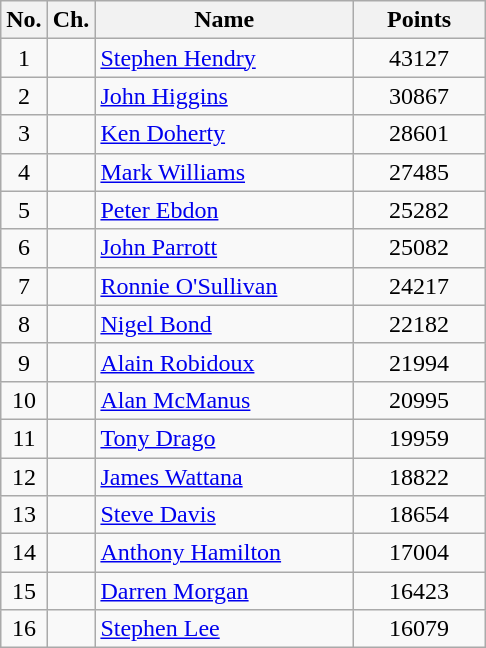<table class="wikitable" style="text-align: center;">
<tr>
<th>No.</th>
<th>Ch.</th>
<th width=165>Name</th>
<th width=80>Points</th>
</tr>
<tr>
<td>1</td>
<td></td>
<td style="text-align:left;"> <a href='#'>Stephen Hendry</a></td>
<td>43127</td>
</tr>
<tr>
<td>2</td>
<td></td>
<td style="text-align:left;"> <a href='#'>John Higgins</a></td>
<td>30867</td>
</tr>
<tr>
<td>3</td>
<td></td>
<td style="text-align:left;"> <a href='#'>Ken Doherty</a></td>
<td>28601</td>
</tr>
<tr>
<td>4</td>
<td></td>
<td style="text-align:left;"> <a href='#'>Mark Williams</a></td>
<td>27485</td>
</tr>
<tr>
<td>5</td>
<td></td>
<td style="text-align:left;"> <a href='#'>Peter Ebdon</a></td>
<td>25282</td>
</tr>
<tr>
<td>6</td>
<td></td>
<td style="text-align:left;"> <a href='#'>John Parrott</a></td>
<td>25082</td>
</tr>
<tr>
<td>7</td>
<td></td>
<td style="text-align:left;"> <a href='#'>Ronnie O'Sullivan</a></td>
<td>24217</td>
</tr>
<tr>
<td>8</td>
<td></td>
<td style="text-align:left;"> <a href='#'>Nigel Bond</a></td>
<td>22182</td>
</tr>
<tr>
<td>9</td>
<td></td>
<td style="text-align:left;"> <a href='#'>Alain Robidoux</a></td>
<td>21994</td>
</tr>
<tr>
<td>10</td>
<td></td>
<td style="text-align:left;"> <a href='#'>Alan McManus</a></td>
<td>20995</td>
</tr>
<tr>
<td>11</td>
<td></td>
<td style="text-align:left;"> <a href='#'>Tony Drago</a></td>
<td>19959</td>
</tr>
<tr>
<td>12</td>
<td></td>
<td style="text-align:left;"> <a href='#'>James Wattana</a></td>
<td>18822</td>
</tr>
<tr>
<td>13</td>
<td></td>
<td style="text-align:left;"> <a href='#'>Steve Davis</a></td>
<td>18654</td>
</tr>
<tr>
<td>14</td>
<td></td>
<td style="text-align:left;"> <a href='#'>Anthony Hamilton</a></td>
<td>17004</td>
</tr>
<tr>
<td>15</td>
<td></td>
<td style="text-align:left;"> <a href='#'>Darren Morgan</a></td>
<td>16423</td>
</tr>
<tr>
<td>16</td>
<td></td>
<td style="text-align:left;"> <a href='#'>Stephen Lee</a></td>
<td>16079</td>
</tr>
</table>
